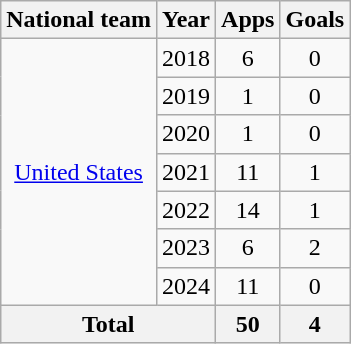<table class="wikitable" style="text-align:center">
<tr>
<th>National team</th>
<th>Year</th>
<th>Apps</th>
<th>Goals</th>
</tr>
<tr>
<td rowspan="7"><a href='#'>United States</a></td>
<td>2018</td>
<td>6</td>
<td>0</td>
</tr>
<tr>
<td>2019</td>
<td>1</td>
<td>0</td>
</tr>
<tr>
<td>2020</td>
<td>1</td>
<td>0</td>
</tr>
<tr>
<td>2021</td>
<td>11</td>
<td>1</td>
</tr>
<tr>
<td>2022</td>
<td>14</td>
<td>1</td>
</tr>
<tr>
<td>2023</td>
<td>6</td>
<td>2</td>
</tr>
<tr>
<td>2024</td>
<td>11</td>
<td>0</td>
</tr>
<tr>
<th colspan="2">Total</th>
<th>50</th>
<th>4</th>
</tr>
</table>
